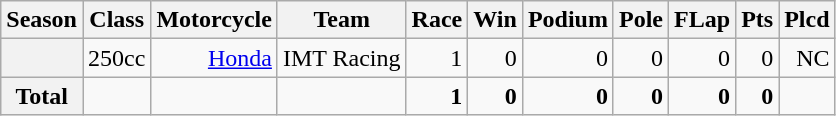<table class="wikitable">
<tr>
<th>Season</th>
<th>Class</th>
<th>Motorcycle</th>
<th>Team</th>
<th>Race</th>
<th>Win</th>
<th>Podium</th>
<th>Pole</th>
<th>FLap</th>
<th>Pts</th>
<th>Plcd</th>
</tr>
<tr align="right">
<th></th>
<td>250cc</td>
<td><a href='#'>Honda</a></td>
<td>IMT Racing</td>
<td>1</td>
<td>0</td>
<td>0</td>
<td>0</td>
<td>0</td>
<td>0</td>
<td>NC</td>
</tr>
<tr align="right">
<th>Total</th>
<td></td>
<td></td>
<td></td>
<td><strong>1</strong></td>
<td><strong>0</strong></td>
<td><strong>0</strong></td>
<td><strong>0</strong></td>
<td><strong>0</strong></td>
<td><strong>0</strong></td>
<td></td>
</tr>
</table>
